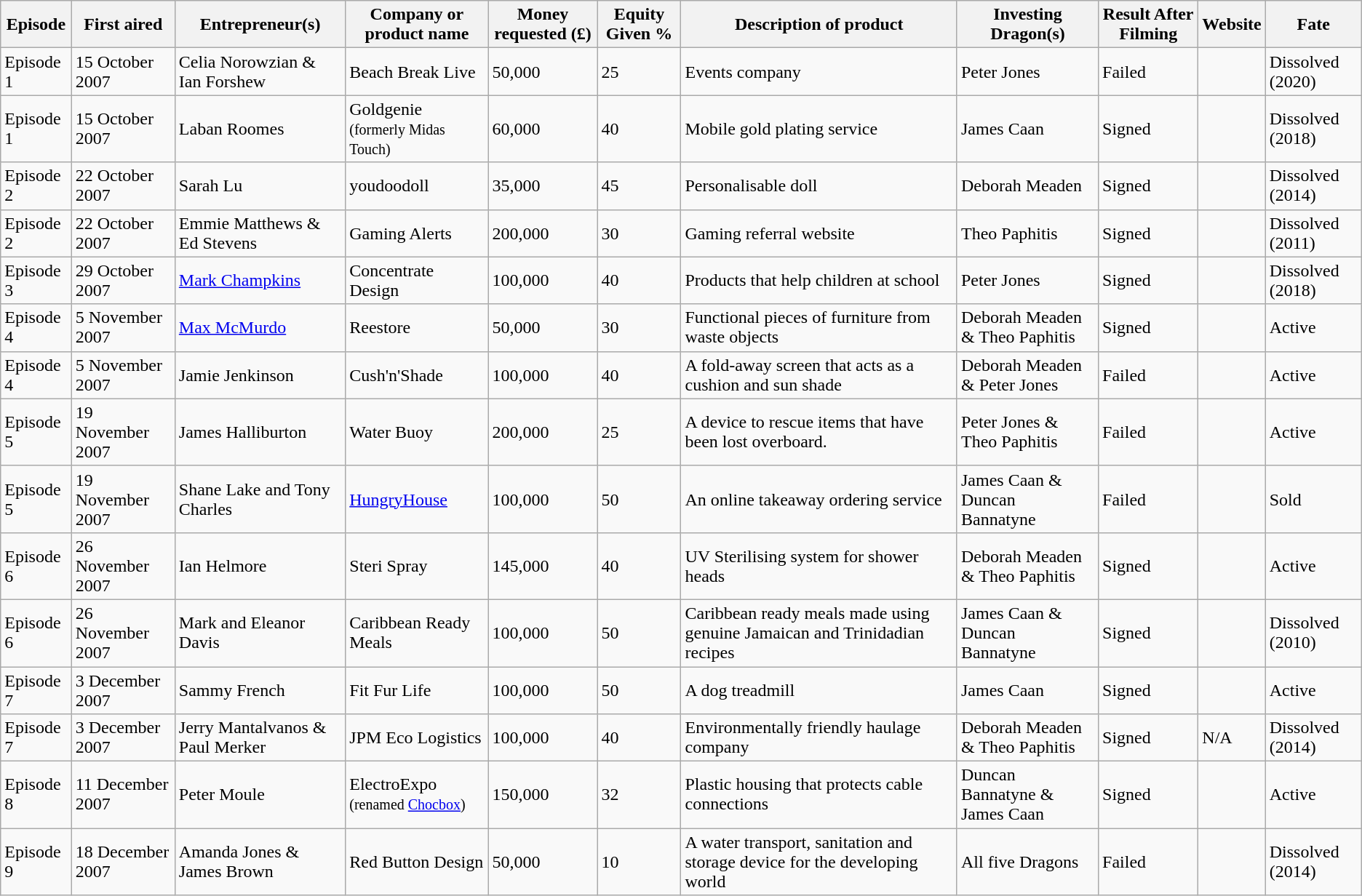<table class="wikitable sortable">
<tr>
<th>Episode</th>
<th>First aired</th>
<th>Entrepreneur(s)</th>
<th>Company or product name</th>
<th>Money requested (£)</th>
<th>Equity Given %</th>
<th>Description of product</th>
<th>Investing Dragon(s)</th>
<th>Result After Filming</th>
<th>Website</th>
<th>Fate</th>
</tr>
<tr>
<td>Episode 1</td>
<td>15 October 2007</td>
<td>Celia Norowzian & Ian Forshew</td>
<td>Beach Break Live</td>
<td>50,000</td>
<td>25</td>
<td>Events company</td>
<td>Peter Jones</td>
<td>Failed </td>
<td></td>
<td>Dissolved (2020) </td>
</tr>
<tr>
<td>Episode 1</td>
<td>15 October 2007</td>
<td>Laban Roomes</td>
<td>Goldgenie <br><small>(formerly Midas Touch)</small></td>
<td>60,000</td>
<td>40</td>
<td>Mobile gold plating service</td>
<td>James Caan</td>
<td>Signed </td>
<td></td>
<td>Dissolved (2018) </td>
</tr>
<tr>
<td>Episode 2</td>
<td>22 October 2007</td>
<td>Sarah Lu</td>
<td>youdoodoll</td>
<td>35,000</td>
<td>45</td>
<td>Personalisable doll</td>
<td>Deborah Meaden</td>
<td>Signed</td>
<td></td>
<td>Dissolved (2014) </td>
</tr>
<tr>
<td>Episode 2</td>
<td>22 October 2007</td>
<td>Emmie Matthews & Ed Stevens</td>
<td>Gaming Alerts</td>
<td>200,000</td>
<td>30</td>
<td>Gaming referral website</td>
<td>Theo Paphitis</td>
<td>Signed </td>
<td></td>
<td>Dissolved (2011) </td>
</tr>
<tr>
<td>Episode 3</td>
<td>29 October 2007</td>
<td><a href='#'>Mark Champkins</a></td>
<td>Concentrate Design</td>
<td>100,000</td>
<td>40</td>
<td>Products that help children at school</td>
<td>Peter Jones</td>
<td>Signed</td>
<td></td>
<td>Dissolved (2018) </td>
</tr>
<tr>
<td>Episode 4</td>
<td>5 November 2007</td>
<td><a href='#'>Max McMurdo</a></td>
<td>Reestore</td>
<td>50,000</td>
<td>30</td>
<td>Functional pieces of furniture from waste objects</td>
<td>Deborah Meaden & Theo Paphitis</td>
<td>Signed </td>
<td></td>
<td>Active </td>
</tr>
<tr>
<td>Episode 4</td>
<td>5 November 2007</td>
<td>Jamie Jenkinson</td>
<td>Cush'n'Shade</td>
<td>100,000</td>
<td>40</td>
<td>A fold-away screen that acts as a cushion and sun shade</td>
<td>Deborah Meaden & Peter Jones</td>
<td>Failed </td>
<td></td>
<td>Active </td>
</tr>
<tr>
<td>Episode 5</td>
<td>19 November 2007</td>
<td>James Halliburton</td>
<td>Water Buoy</td>
<td>200,000</td>
<td>25</td>
<td>A device to rescue items that have been lost overboard.</td>
<td>Peter Jones & Theo Paphitis</td>
<td>Failed </td>
<td></td>
<td>Active </td>
</tr>
<tr>
<td>Episode 5</td>
<td>19 November 2007</td>
<td>Shane Lake and Tony Charles</td>
<td><a href='#'>HungryHouse</a></td>
<td>100,000</td>
<td>50</td>
<td>An online takeaway ordering service</td>
<td>James Caan & Duncan Bannatyne</td>
<td>Failed </td>
<td></td>
<td>Sold </td>
</tr>
<tr>
<td>Episode 6</td>
<td>26 November 2007</td>
<td>Ian Helmore</td>
<td>Steri Spray</td>
<td>145,000</td>
<td>40</td>
<td>UV Sterilising system for shower heads</td>
<td>Deborah Meaden & Theo Paphitis</td>
<td>Signed</td>
<td></td>
<td>Active </td>
</tr>
<tr>
<td>Episode 6</td>
<td>26 November 2007</td>
<td>Mark and Eleanor Davis</td>
<td>Caribbean Ready Meals</td>
<td>100,000</td>
<td>50</td>
<td>Caribbean ready meals made using genuine Jamaican and Trinidadian recipes</td>
<td>James Caan & Duncan Bannatyne</td>
<td>Signed </td>
<td></td>
<td>Dissolved (2010)</td>
</tr>
<tr>
<td>Episode 7</td>
<td>3 December 2007</td>
<td>Sammy French</td>
<td>Fit Fur Life</td>
<td>100,000</td>
<td>50</td>
<td>A dog treadmill</td>
<td>James Caan</td>
<td>Signed </td>
<td></td>
<td>Active </td>
</tr>
<tr>
<td>Episode 7</td>
<td>3 December 2007</td>
<td>Jerry Mantalvanos & Paul Merker</td>
<td>JPM Eco Logistics</td>
<td>100,000</td>
<td>40</td>
<td>Environmentally friendly haulage company</td>
<td>Deborah Meaden & Theo Paphitis</td>
<td>Signed </td>
<td>N/A</td>
<td>Dissolved (2014) </td>
</tr>
<tr>
<td>Episode 8</td>
<td>11 December 2007</td>
<td>Peter Moule</td>
<td>ElectroExpo <br><small>(renamed <a href='#'>Chocbox</a>)</small></td>
<td>150,000</td>
<td>32</td>
<td>Plastic housing that protects cable connections</td>
<td>Duncan Bannatyne & James Caan</td>
<td>Signed </td>
<td></td>
<td>Active </td>
</tr>
<tr>
<td>Episode 9</td>
<td>18 December 2007</td>
<td>Amanda Jones & James Brown</td>
<td>Red Button Design</td>
<td>50,000</td>
<td>10</td>
<td>A water transport, sanitation and storage device for the developing world</td>
<td>All five Dragons</td>
<td>Failed </td>
<td></td>
<td>Dissolved (2014)</td>
</tr>
</table>
